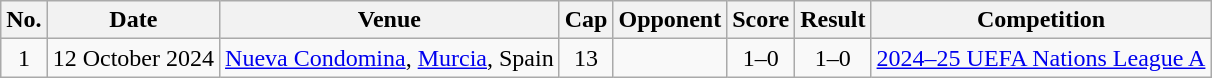<table class="wikitable">
<tr>
<th scope="col">No.</th>
<th scope="col">Date</th>
<th scope="col">Venue</th>
<th scope="col">Cap</th>
<th scope="col">Opponent</th>
<th scope="col">Score</th>
<th scope="col">Result</th>
<th scope="col">Competition</th>
</tr>
<tr>
<td align="center">1</td>
<td>12 October 2024</td>
<td><a href='#'>Nueva Condomina</a>, <a href='#'>Murcia</a>, Spain</td>
<td align="center">13</td>
<td></td>
<td align="center">1–0</td>
<td align="center">1–0</td>
<td><a href='#'>2024–25 UEFA Nations League A</a></td>
</tr>
</table>
